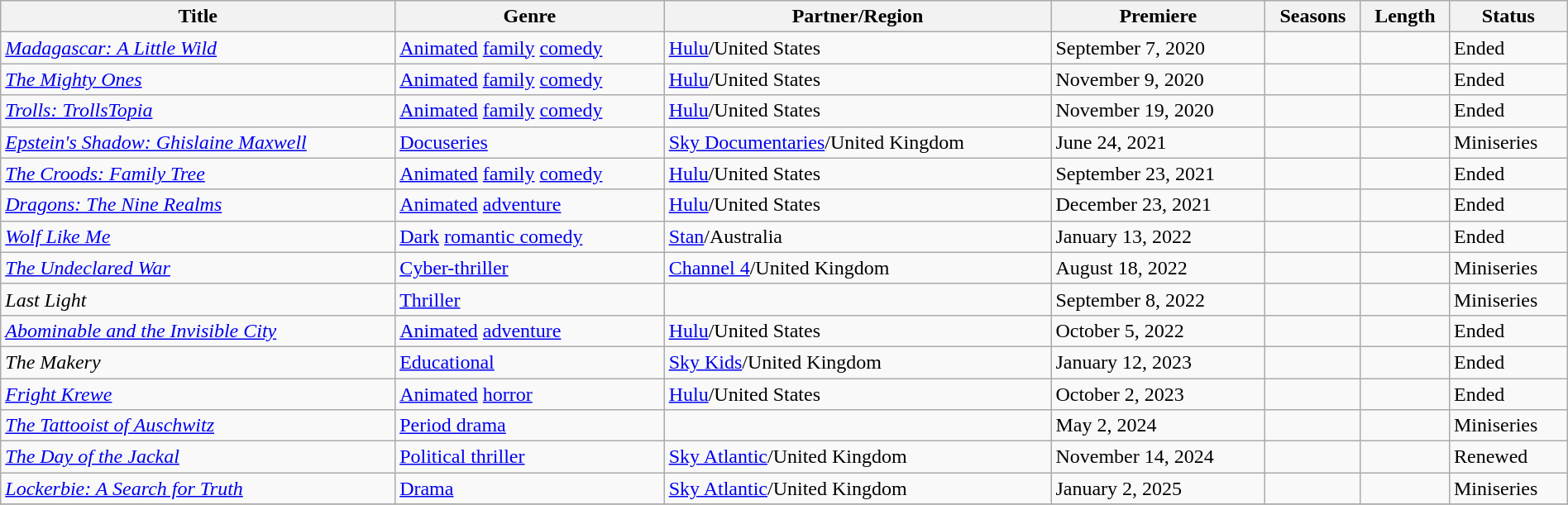<table class="wikitable sortable" style="width:100%;">
<tr>
<th>Title</th>
<th>Genre</th>
<th>Partner/Region</th>
<th>Premiere</th>
<th>Seasons</th>
<th>Length</th>
<th>Status</th>
</tr>
<tr>
<td><em><a href='#'>Madagascar: A Little Wild</a></em></td>
<td><a href='#'>Animated</a> <a href='#'>family</a> <a href='#'>comedy</a></td>
<td><a href='#'>Hulu</a>/United States</td>
<td>September 7, 2020</td>
<td></td>
<td></td>
<td>Ended</td>
</tr>
<tr>
<td><em><a href='#'>The Mighty Ones</a></em></td>
<td><a href='#'>Animated</a> <a href='#'>family</a> <a href='#'>comedy</a></td>
<td><a href='#'>Hulu</a>/United States</td>
<td>November 9, 2020</td>
<td></td>
<td></td>
<td>Ended</td>
</tr>
<tr>
<td><em><a href='#'>Trolls: TrollsTopia</a></em></td>
<td><a href='#'>Animated</a> <a href='#'>family</a> <a href='#'>comedy</a></td>
<td><a href='#'>Hulu</a>/United States</td>
<td>November 19, 2020</td>
<td></td>
<td></td>
<td>Ended</td>
</tr>
<tr>
<td><em><a href='#'>Epstein's Shadow: Ghislaine Maxwell</a></em></td>
<td><a href='#'>Docuseries</a></td>
<td><a href='#'>Sky Documentaries</a>/United Kingdom</td>
<td>June 24, 2021</td>
<td></td>
<td></td>
<td>Miniseries</td>
</tr>
<tr>
<td><em><a href='#'>The Croods: Family Tree</a></em></td>
<td><a href='#'>Animated</a> <a href='#'>family</a> <a href='#'>comedy</a></td>
<td><a href='#'>Hulu</a>/United States</td>
<td>September 23, 2021</td>
<td></td>
<td></td>
<td>Ended</td>
</tr>
<tr>
<td><em><a href='#'>Dragons: The Nine Realms</a></em></td>
<td><a href='#'>Animated</a> <a href='#'>adventure</a></td>
<td><a href='#'>Hulu</a>/United States</td>
<td>December 23, 2021</td>
<td></td>
<td></td>
<td>Ended</td>
</tr>
<tr>
<td><em><a href='#'>Wolf Like Me</a></em></td>
<td><a href='#'>Dark</a> <a href='#'>romantic comedy</a></td>
<td><a href='#'>Stan</a>/Australia</td>
<td>January 13, 2022</td>
<td></td>
<td></td>
<td>Ended</td>
</tr>
<tr>
<td><em><a href='#'>The Undeclared War</a></em></td>
<td><a href='#'>Cyber-thriller</a></td>
<td><a href='#'>Channel 4</a>/United Kingdom</td>
<td>August 18, 2022</td>
<td></td>
<td></td>
<td>Miniseries</td>
</tr>
<tr>
<td><em>Last Light</em></td>
<td><a href='#'>Thriller</a></td>
<td></td>
<td>September 8, 2022</td>
<td></td>
<td></td>
<td>Miniseries</td>
</tr>
<tr>
<td><em><a href='#'>Abominable and the Invisible City</a></em></td>
<td><a href='#'>Animated</a> <a href='#'>adventure</a></td>
<td><a href='#'>Hulu</a>/United States</td>
<td>October 5, 2022</td>
<td></td>
<td></td>
<td>Ended</td>
</tr>
<tr>
<td><em>The Makery</em></td>
<td><a href='#'>Educational</a></td>
<td><a href='#'>Sky Kids</a>/United Kingdom</td>
<td>January 12, 2023</td>
<td></td>
<td></td>
<td>Ended</td>
</tr>
<tr>
<td><em><a href='#'>Fright Krewe</a></em></td>
<td><a href='#'>Animated</a> <a href='#'>horror</a></td>
<td><a href='#'>Hulu</a>/United States</td>
<td>October 2, 2023</td>
<td></td>
<td></td>
<td>Ended</td>
</tr>
<tr>
<td><em><a href='#'>The Tattooist of Auschwitz</a></em></td>
<td><a href='#'>Period drama</a></td>
<td></td>
<td>May 2, 2024</td>
<td></td>
<td></td>
<td>Miniseries</td>
</tr>
<tr>
<td><em><a href='#'>The Day of the Jackal</a></em></td>
<td><a href='#'>Political thriller</a></td>
<td><a href='#'>Sky Atlantic</a>/United Kingdom</td>
<td>November 14, 2024</td>
<td></td>
<td></td>
<td>Renewed</td>
</tr>
<tr>
<td><em><a href='#'>Lockerbie: A Search for Truth</a></em></td>
<td><a href='#'>Drama</a></td>
<td><a href='#'>Sky Atlantic</a>/United Kingdom</td>
<td>January 2, 2025</td>
<td></td>
<td></td>
<td>Miniseries</td>
</tr>
<tr>
</tr>
</table>
